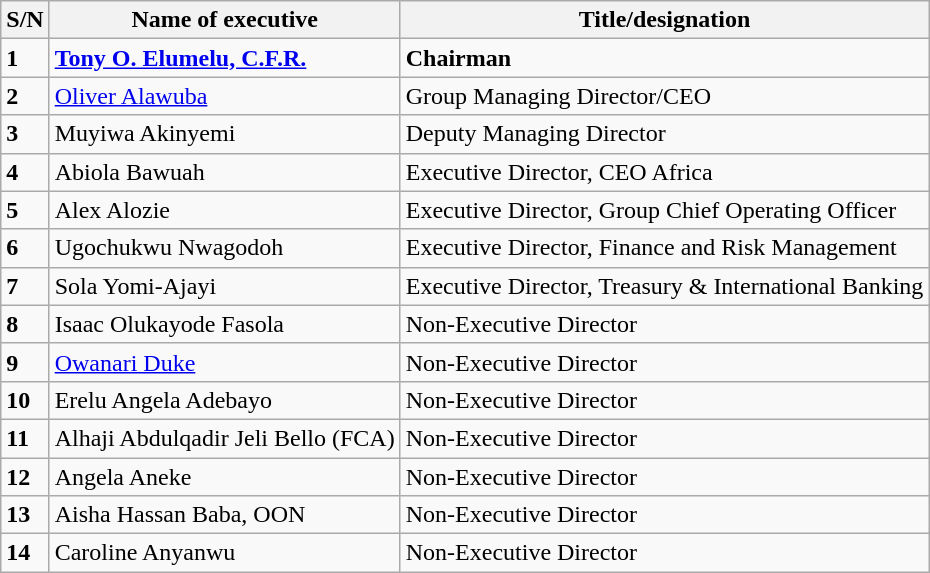<table class="wikitable">
<tr>
<th>S/N</th>
<th>Name of executive</th>
<th>Title/designation</th>
</tr>
<tr>
<td><strong>1</strong></td>
<td><strong><a href='#'>Tony O. Elumelu, C.F.R.</a></strong></td>
<td><strong>Chairman</strong></td>
</tr>
<tr>
<td><strong>2</strong></td>
<td><a href='#'>Oliver Alawuba</a></td>
<td>Group Managing Director/CEO</td>
</tr>
<tr>
<td><strong>3</strong></td>
<td>Muyiwa Akinyemi</td>
<td>Deputy Managing Director</td>
</tr>
<tr>
<td><strong>4</strong></td>
<td>Abiola Bawuah</td>
<td>Executive Director, CEO Africa</td>
</tr>
<tr>
<td><strong>5</strong></td>
<td>Alex Alozie</td>
<td>Executive Director, Group Chief Operating Officer</td>
</tr>
<tr>
<td><strong>6</strong></td>
<td>Ugochukwu Nwagodoh</td>
<td>Executive Director, Finance and Risk Management</td>
</tr>
<tr>
<td><strong>7</strong></td>
<td>Sola Yomi-Ajayi</td>
<td>Executive Director, Treasury & International Banking</td>
</tr>
<tr>
<td><strong>8</strong></td>
<td>Isaac Olukayode Fasola</td>
<td>Non-Executive Director</td>
</tr>
<tr>
<td><strong>9</strong></td>
<td><a href='#'>Owanari Duke</a></td>
<td>Non-Executive Director</td>
</tr>
<tr>
<td><strong>10</strong></td>
<td>Erelu Angela Adebayo</td>
<td>Non-Executive Director</td>
</tr>
<tr>
<td><strong>11</strong></td>
<td>Alhaji Abdulqadir Jeli Bello (FCA)</td>
<td>Non-Executive Director</td>
</tr>
<tr>
<td><strong>12</strong></td>
<td>Angela Aneke</td>
<td>Non-Executive Director</td>
</tr>
<tr>
<td><strong>13</strong></td>
<td>Aisha Hassan Baba, OON</td>
<td>Non-Executive Director</td>
</tr>
<tr>
<td><strong>14</strong></td>
<td>Caroline Anyanwu</td>
<td>Non-Executive Director</td>
</tr>
</table>
